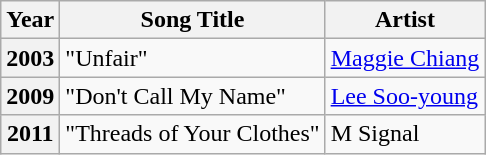<table class="wikitable sortable plainrowheaders">
<tr>
<th scope="col">Year</th>
<th scope="col">Song Title</th>
<th scope="col">Artist</th>
</tr>
<tr>
<th scope="row">2003</th>
<td> "Unfair"</td>
<td><a href='#'>Maggie Chiang</a></td>
</tr>
<tr>
<th scope="row">2009</th>
<td> "Don't Call My Name"</td>
<td><a href='#'>Lee Soo-young</a></td>
</tr>
<tr>
<th scope="row">2011</th>
<td> "Threads of Your Clothes"</td>
<td>M Signal</td>
</tr>
</table>
